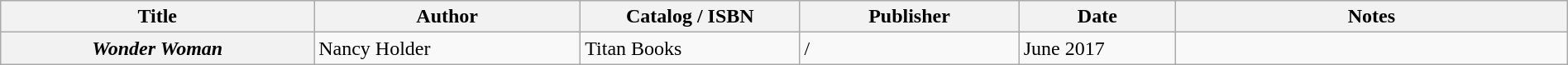<table class="wikitable sortable" style="width:100%;">
<tr>
<th width=20%>Title</th>
<th width=17%>Author</th>
<th width=14%>Catalog / ISBN</th>
<th width=14%>Publisher</th>
<th width=10%>Date</th>
<th width=25%>Notes</th>
</tr>
<tr>
<th><em>Wonder Woman</em></th>
<td>Nancy Holder</td>
<td>Titan Books</td>
<td> / </td>
<td>June 2017</td>
<td></td>
</tr>
</table>
